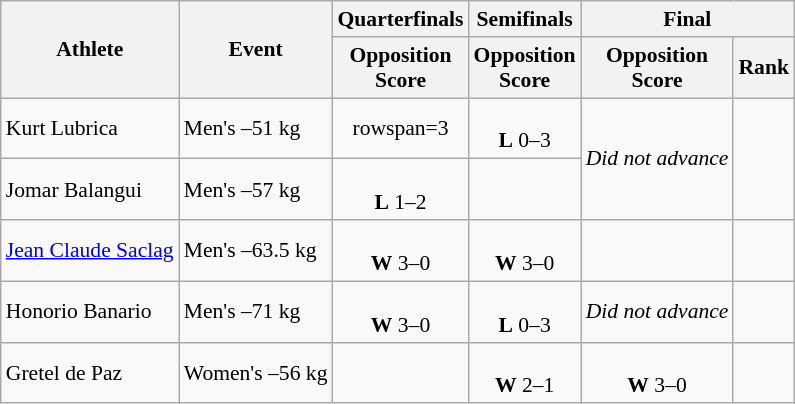<table class="wikitable" style="font-size:90%">
<tr>
<th rowspan=2>Athlete</th>
<th rowspan=2>Event</th>
<th>Quarterfinals</th>
<th>Semifinals</th>
<th colspan=2>Final</th>
</tr>
<tr style="font-size:95">
<th>Opposition<br>Score</th>
<th>Opposition<br>Score</th>
<th>Opposition<br>Score</th>
<th>Rank</th>
</tr>
<tr align=center>
<td align=left>Kurt Lubrica</td>
<td align=left>Men's –51 kg</td>
<td>rowspan=3 </td>
<td><br><strong>L</strong> 0–3</td>
<td rowspan=2><em>Did not advance</em></td>
<td rowspan=2></td>
</tr>
<tr align=center>
<td align=left>Jomar Balangui</td>
<td align=left>Men's –57 kg</td>
<td><br><strong>L</strong> 1–2</td>
</tr>
<tr align=center>
<td align=left><a href='#'>Jean Claude Saclag</a></td>
<td align=left>Men's –63.5 kg</td>
<td><br><strong>W</strong> 3–0</td>
<td><br><strong>W</strong> 3–0</td>
<td></td>
</tr>
<tr align=center>
<td align=left>Honorio Banario</td>
<td align=left>Men's –71 kg</td>
<td><br><strong>W</strong> 3–0</td>
<td><br><strong>L</strong> 0–3</td>
<td><em>Did not advance</em></td>
<td></td>
</tr>
<tr align=center>
<td align=left>Gretel de Paz</td>
<td align=left>Women's –56 kg</td>
<td></td>
<td><br><strong>W</strong> 2–1</td>
<td><br><strong>W</strong> 3–0</td>
<td></td>
</tr>
</table>
